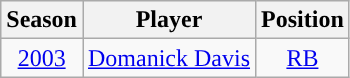<table class="wikitable" style="text-align:center">
<tr bgcolor="#efefef">
<th>Season</th>
<th>Player</th>
<th>Position</th>
</tr>
<tr>
<td><a href='#'>2003</a></td>
<td><a href='#'>Domanick Davis</a></td>
<td><a href='#'>RB</a></td>
</tr>
</table>
